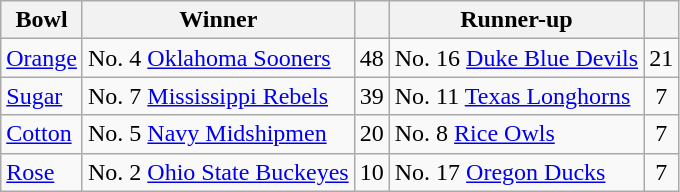<table class="wikitable">
<tr>
<th>Bowl</th>
<th>Winner</th>
<th></th>
<th>Runner-up</th>
<th></th>
</tr>
<tr>
<td><a href='#'>Orange</a></td>
<td>No. 4 <a href='#'>Oklahoma Sooners</a></td>
<td>48</td>
<td>No. 16 <a href='#'>Duke Blue Devils</a></td>
<td>21</td>
</tr>
<tr>
<td><a href='#'>Sugar</a></td>
<td>No. 7 <a href='#'>Mississippi Rebels</a></td>
<td>39</td>
<td>No. 11 <a href='#'>Texas Longhorns</a></td>
<td align=center>7</td>
</tr>
<tr>
<td><a href='#'>Cotton</a></td>
<td>No. 5 <a href='#'>Navy Midshipmen</a></td>
<td>20</td>
<td>No. 8 <a href='#'>Rice Owls</a></td>
<td align=center>7</td>
</tr>
<tr>
<td><a href='#'>Rose</a></td>
<td>No. 2 <a href='#'>Ohio State Buckeyes</a></td>
<td>10</td>
<td>No. 17 <a href='#'>Oregon Ducks</a></td>
<td align=center>7</td>
</tr>
</table>
